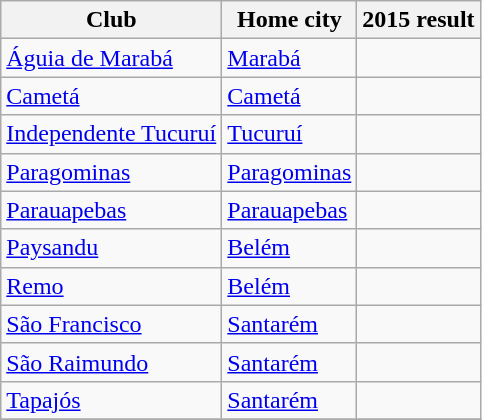<table class="wikitable sortable">
<tr>
<th>Club</th>
<th>Home city</th>
<th>2015 result</th>
</tr>
<tr>
<td><a href='#'>Águia de Marabá</a></td>
<td><a href='#'>Marabá</a></td>
<td></td>
</tr>
<tr>
<td><a href='#'>Cametá</a></td>
<td><a href='#'>Cametá</a></td>
<td></td>
</tr>
<tr>
<td><a href='#'>Independente Tucuruí</a></td>
<td><a href='#'>Tucuruí</a></td>
<td></td>
</tr>
<tr>
<td><a href='#'>Paragominas</a></td>
<td><a href='#'>Paragominas</a></td>
<td></td>
</tr>
<tr>
<td><a href='#'>Parauapebas</a></td>
<td><a href='#'>Parauapebas</a></td>
<td></td>
</tr>
<tr>
<td><a href='#'>Paysandu</a></td>
<td><a href='#'>Belém</a></td>
<td></td>
</tr>
<tr>
<td><a href='#'>Remo</a></td>
<td><a href='#'>Belém</a></td>
<td></td>
</tr>
<tr>
<td><a href='#'>São Francisco</a></td>
<td><a href='#'>Santarém</a></td>
<td></td>
</tr>
<tr>
<td><a href='#'>São Raimundo</a></td>
<td><a href='#'>Santarém</a></td>
<td></td>
</tr>
<tr>
<td><a href='#'>Tapajós</a></td>
<td><a href='#'>Santarém</a></td>
<td></td>
</tr>
<tr>
</tr>
</table>
